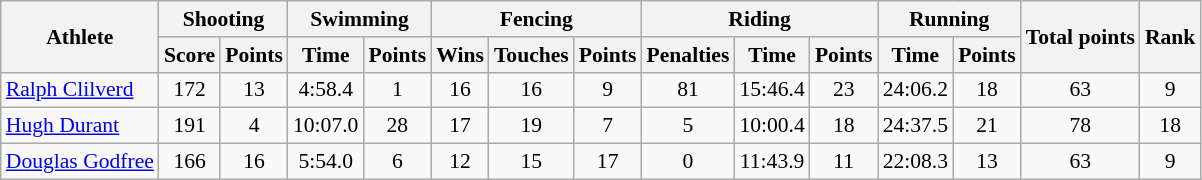<table class=wikitable style="font-size:90%">
<tr>
<th rowspan="2">Athlete</th>
<th colspan="2">Shooting</th>
<th colspan="2">Swimming</th>
<th colspan="3">Fencing</th>
<th colspan="3">Riding</th>
<th colspan="2">Running</th>
<th rowspan="2">Total points</th>
<th rowspan="2">Rank</th>
</tr>
<tr>
<th>Score</th>
<th>Points</th>
<th>Time</th>
<th>Points</th>
<th>Wins</th>
<th>Touches</th>
<th>Points</th>
<th>Penalties</th>
<th>Time</th>
<th>Points</th>
<th>Time</th>
<th>Points</th>
</tr>
<tr>
<td><a href='#'>Ralph Clilverd</a></td>
<td align="center">172</td>
<td align="center">13</td>
<td align="center">4:58.4</td>
<td align="center">1</td>
<td align="center">16</td>
<td align=center>16</td>
<td align="center">9</td>
<td align=center>81</td>
<td align="center">15:46.4</td>
<td align="center">23</td>
<td align="center">24:06.2</td>
<td align="center">18</td>
<td align="center">63</td>
<td align="center">9</td>
</tr>
<tr>
<td><a href='#'>Hugh Durant</a></td>
<td align="center">191</td>
<td align="center">4</td>
<td align="center">10:07.0</td>
<td align="center">28</td>
<td align="center">17</td>
<td align=center>19</td>
<td align="center">7</td>
<td align=center>5</td>
<td align="center">10:00.4</td>
<td align="center">18</td>
<td align="center">24:37.5</td>
<td align="center">21</td>
<td align="center">78</td>
<td align="center">18</td>
</tr>
<tr>
<td><a href='#'>Douglas Godfree</a></td>
<td align="center">166</td>
<td align="center">16</td>
<td align="center">5:54.0</td>
<td align="center">6</td>
<td align="center">12</td>
<td align=center>15</td>
<td align="center">17</td>
<td align=center>0</td>
<td align="center">11:43.9</td>
<td align="center">11</td>
<td align="center">22:08.3</td>
<td align="center">13</td>
<td align="center">63</td>
<td align="center">9</td>
</tr>
</table>
